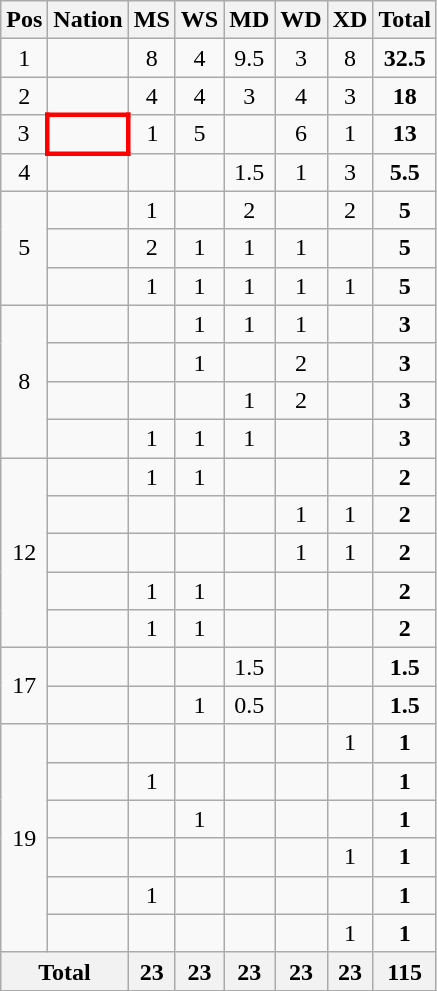<table class="wikitable" style="text-align:center">
<tr>
<th>Pos</th>
<th>Nation</th>
<th>MS</th>
<th>WS</th>
<th>MD</th>
<th>WD</th>
<th>XD</th>
<th>Total</th>
</tr>
<tr>
<td>1</td>
<td align="left"></td>
<td>8</td>
<td>4</td>
<td>9.5</td>
<td>3</td>
<td>8</td>
<td><strong>32.5</strong></td>
</tr>
<tr>
<td>2</td>
<td align="left"></td>
<td>4</td>
<td>4</td>
<td>3</td>
<td>4</td>
<td>3</td>
<td><strong>18</strong></td>
</tr>
<tr>
<td>3</td>
<td align="left" style="border: 3px solid red"></td>
<td>1</td>
<td>5</td>
<td></td>
<td>6</td>
<td>1</td>
<td><strong>13</strong></td>
</tr>
<tr>
<td>4</td>
<td align="left"></td>
<td></td>
<td></td>
<td>1.5</td>
<td>1</td>
<td>3</td>
<td><strong>5.5</strong></td>
</tr>
<tr>
<td rowspan="3">5</td>
<td align="left"></td>
<td>1</td>
<td></td>
<td>2</td>
<td></td>
<td>2</td>
<td><strong>5</strong></td>
</tr>
<tr>
<td align="left"></td>
<td>2</td>
<td>1</td>
<td>1</td>
<td>1</td>
<td></td>
<td><strong>5</strong></td>
</tr>
<tr>
<td align="left"></td>
<td>1</td>
<td>1</td>
<td>1</td>
<td>1</td>
<td>1</td>
<td><strong>5</strong></td>
</tr>
<tr>
<td rowspan="4">8</td>
<td align="left"></td>
<td></td>
<td>1</td>
<td>1</td>
<td>1</td>
<td></td>
<td><strong>3</strong></td>
</tr>
<tr>
<td align="left"></td>
<td></td>
<td>1</td>
<td></td>
<td>2</td>
<td></td>
<td><strong>3</strong></td>
</tr>
<tr>
<td align="left"></td>
<td></td>
<td></td>
<td>1</td>
<td>2</td>
<td></td>
<td><strong>3</strong></td>
</tr>
<tr>
<td align="left"></td>
<td>1</td>
<td>1</td>
<td>1</td>
<td></td>
<td></td>
<td><strong>3</strong></td>
</tr>
<tr>
<td rowspan="5">12</td>
<td align="left"></td>
<td>1</td>
<td>1</td>
<td></td>
<td></td>
<td></td>
<td><strong>2</strong></td>
</tr>
<tr>
<td align="left"></td>
<td></td>
<td></td>
<td></td>
<td>1</td>
<td>1</td>
<td><strong>2</strong></td>
</tr>
<tr>
<td align="left"></td>
<td></td>
<td></td>
<td></td>
<td>1</td>
<td>1</td>
<td><strong>2</strong></td>
</tr>
<tr>
<td align="left"></td>
<td>1</td>
<td>1</td>
<td></td>
<td></td>
<td></td>
<td><strong>2</strong></td>
</tr>
<tr>
<td align="left"></td>
<td>1</td>
<td>1</td>
<td></td>
<td></td>
<td></td>
<td><strong>2</strong></td>
</tr>
<tr>
<td rowspan="2">17</td>
<td align="left"></td>
<td></td>
<td></td>
<td>1.5</td>
<td></td>
<td></td>
<td><strong>1.5</strong></td>
</tr>
<tr>
<td align="left"></td>
<td></td>
<td>1</td>
<td>0.5</td>
<td></td>
<td></td>
<td><strong>1.5</strong></td>
</tr>
<tr>
<td rowspan="6">19</td>
<td align="left"></td>
<td></td>
<td></td>
<td></td>
<td></td>
<td>1</td>
<td><strong>1</strong></td>
</tr>
<tr>
<td align="left"></td>
<td>1</td>
<td></td>
<td></td>
<td></td>
<td></td>
<td><strong>1</strong></td>
</tr>
<tr>
<td align="left"></td>
<td></td>
<td>1</td>
<td></td>
<td></td>
<td></td>
<td><strong>1</strong></td>
</tr>
<tr>
<td align="left"></td>
<td></td>
<td></td>
<td></td>
<td></td>
<td>1</td>
<td><strong>1</strong></td>
</tr>
<tr>
<td align="left"></td>
<td>1</td>
<td></td>
<td></td>
<td></td>
<td></td>
<td><strong>1</strong></td>
</tr>
<tr>
<td align="left"></td>
<td></td>
<td></td>
<td></td>
<td></td>
<td>1</td>
<td><strong>1</strong></td>
</tr>
<tr>
<th colspan="2">Total</th>
<th>23</th>
<th>23</th>
<th>23</th>
<th>23</th>
<th>23</th>
<th>115</th>
</tr>
</table>
